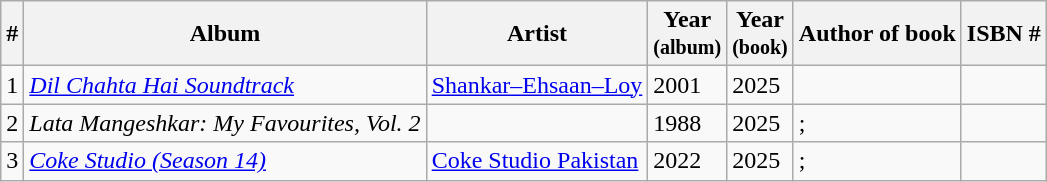<table class="wikitable sortable">
<tr>
<th>#</th>
<th>Album</th>
<th>Artist</th>
<th>Year<br><small>(album)</small></th>
<th>Year<br><small>(book)</small></th>
<th>Author of book</th>
<th class="unsortable">ISBN #</th>
</tr>
<tr>
<td>1</td>
<td><em><a href='#'>Dil Chahta Hai Soundtrack</a></em></td>
<td><a href='#'>Shankar–Ehsaan–Loy</a></td>
<td>2001</td>
<td>2025</td>
<td></td>
<td></td>
</tr>
<tr>
<td>2</td>
<td><em>Lata Mangeshkar: My Favourites, Vol. 2</em></td>
<td></td>
<td>1988</td>
<td>2025</td>
<td>; </td>
<td></td>
</tr>
<tr>
<td>3</td>
<td><em><a href='#'>Coke Studio (Season 14)</a></em></td>
<td><a href='#'>Coke Studio Pakistan</a></td>
<td>2022</td>
<td>2025</td>
<td>; </td>
<td></td>
</tr>
</table>
